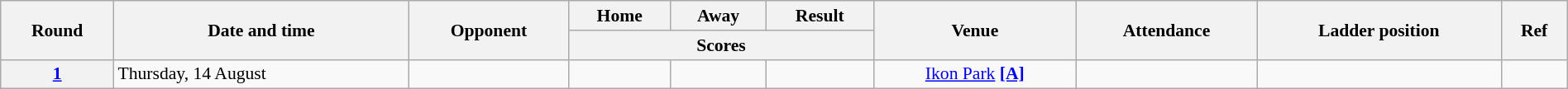<table class="wikitable plainrowheaders" style="font-size:90%; width:100%; text-align:center;">
<tr>
<th scope="col" rowspan="2">Round</th>
<th scope="col" rowspan="2">Date and time</th>
<th scope="col" rowspan="2">Opponent</th>
<th scope="col">Home</th>
<th scope="col">Away</th>
<th scope="col">Result</th>
<th scope="col" rowspan="2">Venue</th>
<th scope="col" rowspan="2">Attendance</th>
<th scope="col" rowspan="2">Ladder position</th>
<th scope="col" class="unsortable" rowspan=2>Ref</th>
</tr>
<tr>
<th scope="col" colspan="3">Scores</th>
</tr>
<tr>
<th scope="row" style="text-align: center;"><a href='#'>1</a></th>
<td align=left>Thursday, 14 August </td>
<td align=left></td>
<td></td>
<td></td>
<td></td>
<td><a href='#'>Ikon Park</a> <a href='#'><strong>[A]</strong></a></td>
<td></td>
<td></td>
<td></td>
</tr>
</table>
